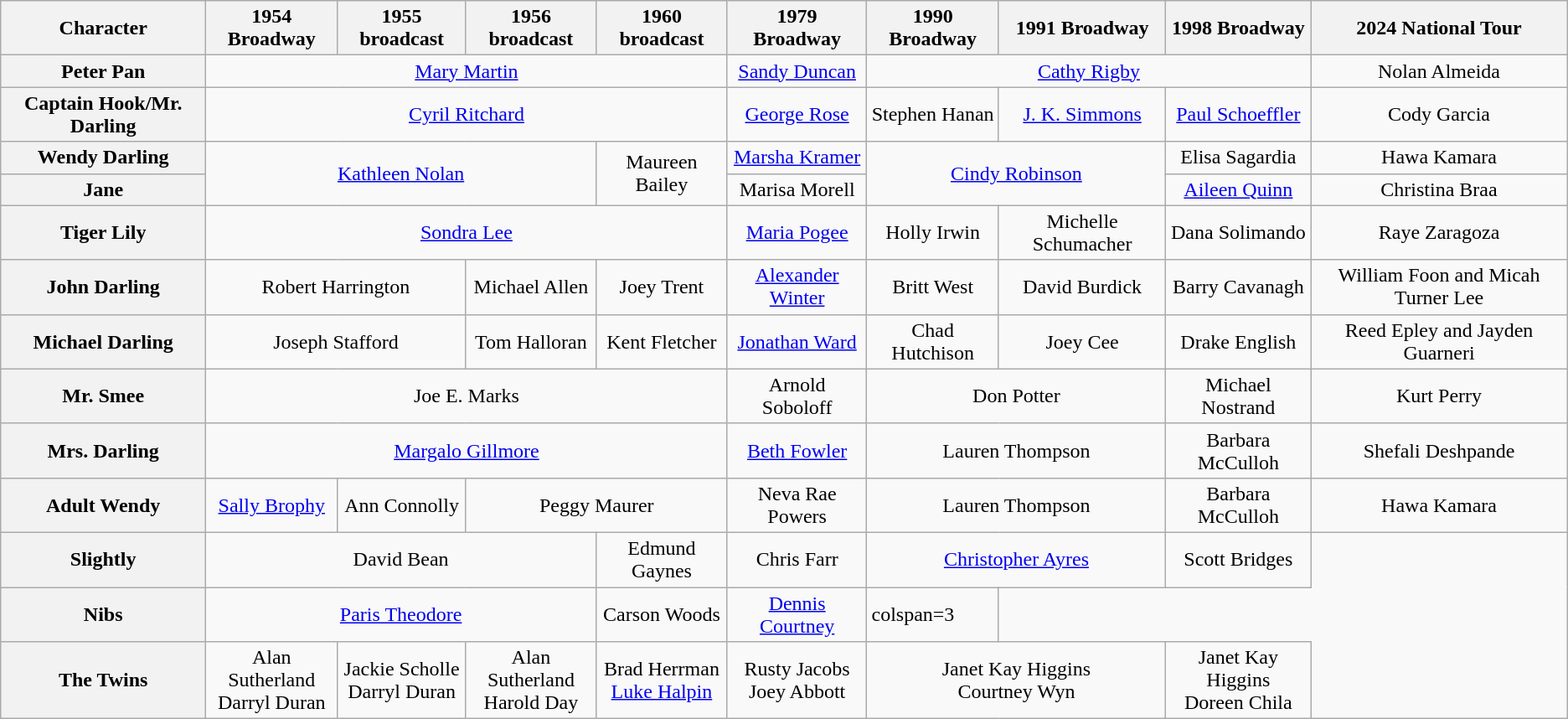<table class="wikitable">
<tr>
<th>Character</th>
<th>1954 Broadway</th>
<th>1955 broadcast</th>
<th>1956 broadcast</th>
<th>1960 broadcast</th>
<th>1979 Broadway</th>
<th>1990 Broadway</th>
<th>1991 Broadway</th>
<th>1998 Broadway</th>
<th>2024 National Tour</th>
</tr>
<tr>
<th>Peter Pan</th>
<td colspan=4 align=center><a href='#'>Mary Martin</a></td>
<td colspan=1 align=center><a href='#'>Sandy Duncan</a></td>
<td colspan=3 align=center><a href='#'>Cathy Rigby</a></td>
<td colspan=3 align=center>Nolan Almeida</td>
</tr>
<tr>
<th>Captain Hook/Mr. Darling</th>
<td colspan=4 align=center><a href='#'>Cyril Ritchard</a></td>
<td colspan=1 align=center><a href='#'>George Rose</a></td>
<td colspan=1 align=center>Stephen Hanan</td>
<td colspan=1 align=center><a href='#'>J. K. Simmons</a></td>
<td colspan=1 align=center><a href='#'>Paul Schoeffler</a></td>
<td colspan=1 align=center>Cody Garcia</td>
</tr>
<tr>
<th>Wendy Darling</th>
<td rowspan=2 colspan=3 align=center><a href='#'>Kathleen Nolan</a></td>
<td rowspan=2 colspan=1 align=center>Maureen Bailey</td>
<td colspan=1 align=center><a href='#'>Marsha Kramer</a></td>
<td rowspan=2 colspan=2 align=center><a href='#'>Cindy Robinson</a></td>
<td colspan=1 align=center>Elisa Sagardia</td>
<td colspan=1 align=center>Hawa Kamara</td>
</tr>
<tr>
<th>Jane</th>
<td colspan=1 align=center>Marisa Morell</td>
<td colspan=1 align=center><a href='#'>Aileen Quinn</a></td>
<td colspan=1 align=center>Christina Braa</td>
</tr>
<tr>
<th>Tiger Lily</th>
<td colspan=4 align=center><a href='#'>Sondra Lee</a></td>
<td colspan=1 align=center><a href='#'>Maria Pogee</a></td>
<td colspan=1 align=center>Holly Irwin</td>
<td colspan=1 align=center>Michelle Schumacher</td>
<td colspan=1 align=center>Dana Solimando</td>
<td colspan=1 align=center>Raye Zaragoza</td>
</tr>
<tr>
<th>John Darling</th>
<td colspan=2 align=center>Robert Harrington</td>
<td colspan=1 align=center>Michael Allen</td>
<td colspan=1 align=center>Joey Trent</td>
<td colspan=1 align=center><a href='#'>Alexander Winter</a></td>
<td colspan=1 align=center>Britt West</td>
<td colspan=1 align=center>David Burdick</td>
<td colspan=1 align=center>Barry Cavanagh</td>
<td colspan=1 align=center>William Foon and Micah Turner Lee</td>
</tr>
<tr>
<th>Michael Darling</th>
<td colspan=2 align=center>Joseph Stafford</td>
<td colspan=1 align=center>Tom Halloran</td>
<td colspan=1 align=center>Kent Fletcher</td>
<td colspan=1 align=center><a href='#'>Jonathan Ward</a></td>
<td colspan=1 align=center>Chad Hutchison</td>
<td colspan=1 align=center>Joey Cee</td>
<td colspan=1 align=center>Drake English</td>
<td colspan=1 align=center>Reed Epley and Jayden Guarneri</td>
</tr>
<tr>
<th>Mr. Smee</th>
<td colspan=4 align=center>Joe E. Marks</td>
<td colspan=1 align=center>Arnold Soboloff</td>
<td colspan=2 align=center>Don Potter</td>
<td colspan=1 align=center>Michael Nostrand</td>
<td colspan=1 align=center>Kurt Perry</td>
</tr>
<tr>
<th>Mrs. Darling</th>
<td colspan=4 align=center><a href='#'>Margalo Gillmore</a></td>
<td colspan=1 align=center><a href='#'>Beth Fowler</a></td>
<td colspan=2 align=center>Lauren Thompson</td>
<td colspan=1 align=center>Barbara McCulloh</td>
<td colspan=1 align=center>Shefali Deshpande</td>
</tr>
<tr>
<th>Adult Wendy</th>
<td colspan=1 align=center><a href='#'>Sally Brophy</a></td>
<td colspan=1 align=center>Ann Connolly</td>
<td colspan=2 align=center>Peggy Maurer</td>
<td colspan=1 align=center>Neva Rae Powers</td>
<td colspan=2 align=center>Lauren Thompson</td>
<td colspan=1 align=center>Barbara McCulloh</td>
<td colspan=1 align=center>Hawa Kamara</td>
</tr>
<tr>
<th>Slightly</th>
<td colspan=3 align=center>David Bean</td>
<td colspan=1 align=center>Edmund Gaynes</td>
<td colspan=1 align=center>Chris Farr</td>
<td colspan=2 align=center><a href='#'>Christopher Ayres</a></td>
<td colspan=1 align=center>Scott Bridges</td>
</tr>
<tr>
<th>Nibs</th>
<td colspan=3 align=center><a href='#'>Paris Theodore</a></td>
<td colspan=1 align=center>Carson Woods</td>
<td colspan=1 align=center><a href='#'>Dennis Courtney</a></td>
<td>colspan=3 </td>
</tr>
<tr>
<th>The Twins</th>
<td colspan=1 align=center>Alan Sutherland<br>Darryl Duran</td>
<td colspan=1 align=center>Jackie Scholle<br>Darryl Duran</td>
<td colspan=1 align=center>Alan Sutherland<br>Harold Day</td>
<td colspan=1 align=center>Brad Herrman<br><a href='#'>Luke Halpin</a></td>
<td colspan=1 align=center>Rusty Jacobs<br>Joey Abbott</td>
<td colspan=2 align=center>Janet Kay Higgins<br>Courtney Wyn</td>
<td colspan=1 align=center>Janet Kay Higgins<br>Doreen Chila</td>
</tr>
</table>
